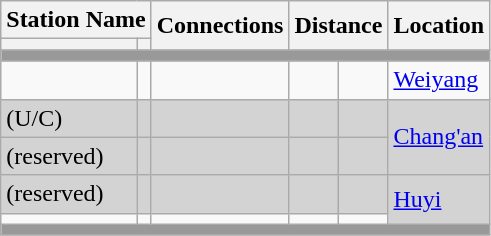<table class="wikitable">
<tr>
<th colspan="2">Station Name</th>
<th rowspan="2">Connections</th>
<th colspan="2" rowspan="2">Distance<br></th>
<th rowspan="2">Location</th>
</tr>
<tr>
<th></th>
<th></th>
</tr>
<tr style = "background:#999999; height: 2pt">
<td colspan = "8"></td>
</tr>
<tr>
<td></td>
<td></td>
<td></td>
<td></td>
<td></td>
<td><a href='#'>Weiyang</a></td>
</tr>
<tr bgcolor="lightgrey">
<td><em></em> (U/C)</td>
<td></td>
<td></td>
<td></td>
<td></td>
<td rowspan="2"><a href='#'>Chang'an</a></td>
</tr>
<tr bgcolor="lightgrey">
<td><em></em> (reserved)</td>
<td></td>
<td></td>
<td></td>
<td></td>
</tr>
<tr bgcolor="lightgrey">
<td><em></em> (reserved)</td>
<td></td>
<td></td>
<td></td>
<td></td>
<td rowspan="2"><a href='#'>Huyi</a></td>
</tr>
<tr>
<td></td>
<td></td>
<td></td>
<td></td>
<td></td>
</tr>
<tr style = "background:#999999; height: 2pt">
<td colspan = "8"></td>
</tr>
</table>
